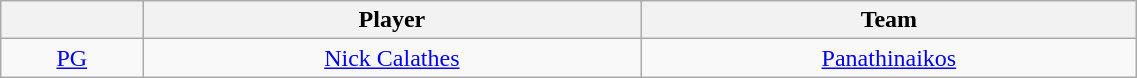<table class="wikitable" style="text-align: center;" width="60%">
<tr>
<th style="text-align:center;"></th>
<th style="text-align:center;">Player</th>
<th style="text-align:center;">Team</th>
</tr>
<tr>
<td style="text-align:center;"><a href='#'>PG</a></td>
<td> <a href='#'>Nick Calathes</a></td>
<td><a href='#'>Panathinaikos</a></td>
</tr>
</table>
